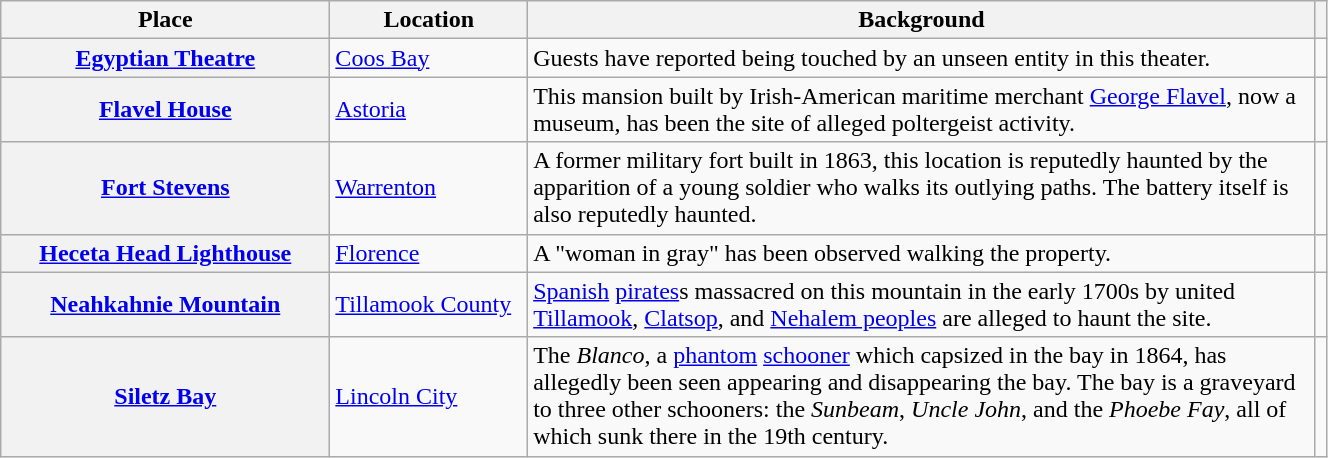<table class="wikitable sortable plainrowheaders" style="width:70%">
<tr>
<th style="width:25%">Place</th>
<th style="width:15%">Location</th>
<th style="width:60%">Background</th>
<th class="unsortable" style="width:3%"></th>
</tr>
<tr>
<th scope="row" style="text-align:center;"><a href='#'>Egyptian Theatre</a></th>
<td><a href='#'>Coos Bay</a></td>
<td>Guests have reported being touched by an unseen entity in this theater.</td>
<td style="text-align:center;"></td>
</tr>
<tr>
<th scope="row" style="text-align:center;"><a href='#'>Flavel House</a></th>
<td><a href='#'>Astoria</a></td>
<td>This mansion built by Irish-American maritime merchant <a href='#'>George Flavel</a>, now a museum, has been the site of alleged poltergeist activity.</td>
<td style="text-align:center;"></td>
</tr>
<tr>
<th scope="row" style="text-align:center;"><a href='#'>Fort Stevens</a></th>
<td><a href='#'>Warrenton</a></td>
<td>A former military fort built in 1863, this location is reputedly haunted by the apparition of a young soldier who walks its outlying paths. The battery itself is also reputedly haunted.</td>
<td style="text-align:center;"></td>
</tr>
<tr>
<th scope="row" style="text-align:center;"><a href='#'>Heceta Head Lighthouse</a></th>
<td><a href='#'>Florence</a></td>
<td>A "woman in gray" has been observed walking the property.</td>
<td style="text-align:center;"></td>
</tr>
<tr>
<th scope="row" style="text-align:center;"><a href='#'>Neahkahnie Mountain</a></th>
<td><a href='#'>Tillamook County</a></td>
<td><a href='#'>Spanish</a> <a href='#'>pirates</a>s massacred on this mountain in the early 1700s by united <a href='#'>Tillamook</a>, <a href='#'>Clatsop</a>, and <a href='#'>Nehalem peoples</a> are alleged to haunt the site.</td>
<td style="text-align:center;"></td>
</tr>
<tr>
<th scope="row" style="text-align:center;"><a href='#'>Siletz Bay</a></th>
<td><a href='#'>Lincoln City</a></td>
<td>The <em>Blanco</em>, a <a href='#'>phantom</a> <a href='#'>schooner</a> which capsized in the bay in 1864, has allegedly been seen appearing and disappearing the bay. The bay is a graveyard to three other schooners: the <em>Sunbeam</em>, <em>Uncle John</em>, and the <em>Phoebe Fay</em>, all of which sunk there in the 19th century.</td>
<td style="text-align:center;"></td>
</tr>
</table>
